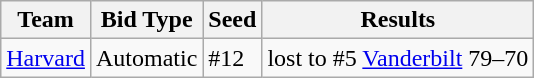<table class="wikitable">
<tr>
<th align="center">Team</th>
<th align="center">Bid Type</th>
<th align="center">Seed</th>
<th align="center">Results</th>
</tr>
<tr>
<td><a href='#'>Harvard</a></td>
<td>Automatic</td>
<td>#12</td>
<td>lost to #5 <a href='#'>Vanderbilt</a> 79–70</td>
</tr>
</table>
